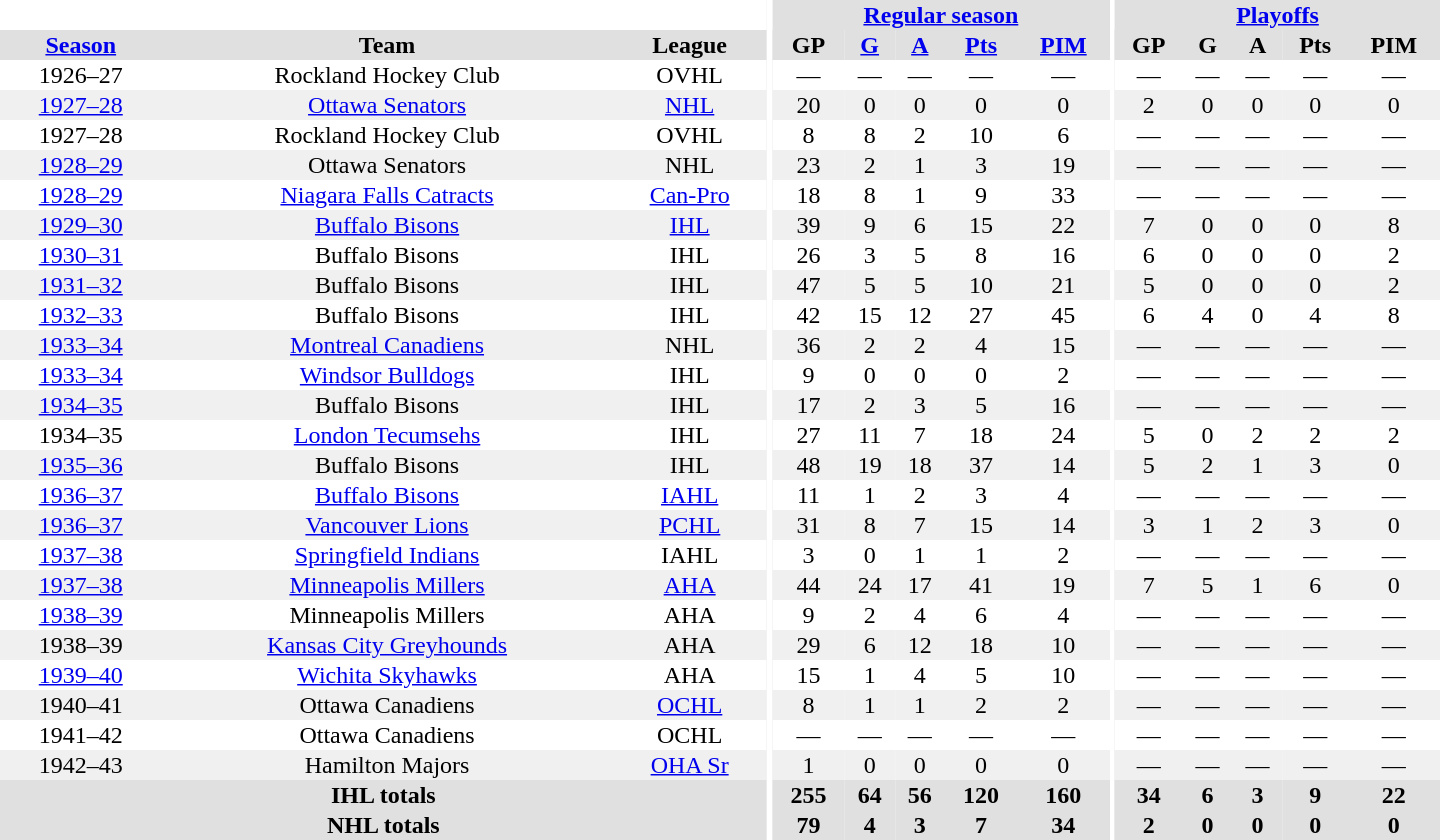<table border="0" cellpadding="1" cellspacing="0" style="text-align:center; width:60em">
<tr bgcolor="#e0e0e0">
<th colspan="3" bgcolor="#ffffff"></th>
<th rowspan="100" bgcolor="#ffffff"></th>
<th colspan="5"><a href='#'>Regular season</a></th>
<th rowspan="100" bgcolor="#ffffff"></th>
<th colspan="5"><a href='#'>Playoffs</a></th>
</tr>
<tr bgcolor="#e0e0e0">
<th><a href='#'>Season</a></th>
<th>Team</th>
<th>League</th>
<th>GP</th>
<th><a href='#'>G</a></th>
<th><a href='#'>A</a></th>
<th><a href='#'>Pts</a></th>
<th><a href='#'>PIM</a></th>
<th>GP</th>
<th>G</th>
<th>A</th>
<th>Pts</th>
<th>PIM</th>
</tr>
<tr>
<td>1926–27</td>
<td>Rockland Hockey Club</td>
<td>OVHL</td>
<td>—</td>
<td>—</td>
<td>—</td>
<td>—</td>
<td>—</td>
<td>—</td>
<td>—</td>
<td>—</td>
<td>—</td>
<td>—</td>
</tr>
<tr bgcolor="#f0f0f0">
<td><a href='#'>1927–28</a></td>
<td><a href='#'>Ottawa Senators</a></td>
<td><a href='#'>NHL</a></td>
<td>20</td>
<td>0</td>
<td>0</td>
<td>0</td>
<td>0</td>
<td>2</td>
<td>0</td>
<td>0</td>
<td>0</td>
<td>0</td>
</tr>
<tr>
<td>1927–28</td>
<td>Rockland Hockey Club</td>
<td>OVHL</td>
<td>8</td>
<td>8</td>
<td>2</td>
<td>10</td>
<td>6</td>
<td>—</td>
<td>—</td>
<td>—</td>
<td>—</td>
<td>—</td>
</tr>
<tr bgcolor="#f0f0f0">
<td><a href='#'>1928–29</a></td>
<td>Ottawa Senators</td>
<td>NHL</td>
<td>23</td>
<td>2</td>
<td>1</td>
<td>3</td>
<td>19</td>
<td>—</td>
<td>—</td>
<td>—</td>
<td>—</td>
<td>—</td>
</tr>
<tr>
<td><a href='#'>1928–29</a></td>
<td><a href='#'>Niagara Falls Catracts</a></td>
<td><a href='#'>Can-Pro</a></td>
<td>18</td>
<td>8</td>
<td>1</td>
<td>9</td>
<td>33</td>
<td>—</td>
<td>—</td>
<td>—</td>
<td>—</td>
<td>—</td>
</tr>
<tr bgcolor="#f0f0f0">
<td><a href='#'>1929–30</a></td>
<td><a href='#'>Buffalo Bisons</a></td>
<td><a href='#'>IHL</a></td>
<td>39</td>
<td>9</td>
<td>6</td>
<td>15</td>
<td>22</td>
<td>7</td>
<td>0</td>
<td>0</td>
<td>0</td>
<td>8</td>
</tr>
<tr>
<td><a href='#'>1930–31</a></td>
<td>Buffalo Bisons</td>
<td>IHL</td>
<td>26</td>
<td>3</td>
<td>5</td>
<td>8</td>
<td>16</td>
<td>6</td>
<td>0</td>
<td>0</td>
<td>0</td>
<td>2</td>
</tr>
<tr bgcolor="#f0f0f0">
<td><a href='#'>1931–32</a></td>
<td>Buffalo Bisons</td>
<td>IHL</td>
<td>47</td>
<td>5</td>
<td>5</td>
<td>10</td>
<td>21</td>
<td>5</td>
<td>0</td>
<td>0</td>
<td>0</td>
<td>2</td>
</tr>
<tr>
<td><a href='#'>1932–33</a></td>
<td>Buffalo Bisons</td>
<td>IHL</td>
<td>42</td>
<td>15</td>
<td>12</td>
<td>27</td>
<td>45</td>
<td>6</td>
<td>4</td>
<td>0</td>
<td>4</td>
<td>8</td>
</tr>
<tr bgcolor="#f0f0f0">
<td><a href='#'>1933–34</a></td>
<td><a href='#'>Montreal Canadiens</a></td>
<td>NHL</td>
<td>36</td>
<td>2</td>
<td>2</td>
<td>4</td>
<td>15</td>
<td>—</td>
<td>—</td>
<td>—</td>
<td>—</td>
<td>—</td>
</tr>
<tr>
<td><a href='#'>1933–34</a></td>
<td><a href='#'>Windsor Bulldogs</a></td>
<td>IHL</td>
<td>9</td>
<td>0</td>
<td>0</td>
<td>0</td>
<td>2</td>
<td>—</td>
<td>—</td>
<td>—</td>
<td>—</td>
<td>—</td>
</tr>
<tr bgcolor="#f0f0f0">
<td><a href='#'>1934–35</a></td>
<td>Buffalo Bisons</td>
<td>IHL</td>
<td>17</td>
<td>2</td>
<td>3</td>
<td>5</td>
<td>16</td>
<td>—</td>
<td>—</td>
<td>—</td>
<td>—</td>
<td>—</td>
</tr>
<tr>
<td>1934–35</td>
<td><a href='#'>London Tecumsehs</a></td>
<td>IHL</td>
<td>27</td>
<td>11</td>
<td>7</td>
<td>18</td>
<td>24</td>
<td>5</td>
<td>0</td>
<td>2</td>
<td>2</td>
<td>2</td>
</tr>
<tr bgcolor="#f0f0f0">
<td><a href='#'>1935–36</a></td>
<td>Buffalo Bisons</td>
<td>IHL</td>
<td>48</td>
<td>19</td>
<td>18</td>
<td>37</td>
<td>14</td>
<td>5</td>
<td>2</td>
<td>1</td>
<td>3</td>
<td>0</td>
</tr>
<tr>
<td><a href='#'>1936–37</a></td>
<td><a href='#'>Buffalo Bisons</a></td>
<td><a href='#'>IAHL</a></td>
<td>11</td>
<td>1</td>
<td>2</td>
<td>3</td>
<td>4</td>
<td>—</td>
<td>—</td>
<td>—</td>
<td>—</td>
<td>—</td>
</tr>
<tr bgcolor="#f0f0f0">
<td><a href='#'>1936–37</a></td>
<td><a href='#'>Vancouver Lions</a></td>
<td><a href='#'>PCHL</a></td>
<td>31</td>
<td>8</td>
<td>7</td>
<td>15</td>
<td>14</td>
<td>3</td>
<td>1</td>
<td>2</td>
<td>3</td>
<td>0</td>
</tr>
<tr>
<td><a href='#'>1937–38</a></td>
<td><a href='#'>Springfield Indians</a></td>
<td>IAHL</td>
<td>3</td>
<td>0</td>
<td>1</td>
<td>1</td>
<td>2</td>
<td>—</td>
<td>—</td>
<td>—</td>
<td>—</td>
<td>—</td>
</tr>
<tr bgcolor="#f0f0f0">
<td><a href='#'>1937–38</a></td>
<td><a href='#'>Minneapolis Millers</a></td>
<td><a href='#'>AHA</a></td>
<td>44</td>
<td>24</td>
<td>17</td>
<td>41</td>
<td>19</td>
<td>7</td>
<td>5</td>
<td>1</td>
<td>6</td>
<td>0</td>
</tr>
<tr>
<td><a href='#'>1938–39</a></td>
<td>Minneapolis Millers</td>
<td>AHA</td>
<td>9</td>
<td>2</td>
<td>4</td>
<td>6</td>
<td>4</td>
<td>—</td>
<td>—</td>
<td>—</td>
<td>—</td>
<td>—</td>
</tr>
<tr bgcolor="#f0f0f0">
<td>1938–39</td>
<td><a href='#'>Kansas City Greyhounds</a></td>
<td>AHA</td>
<td>29</td>
<td>6</td>
<td>12</td>
<td>18</td>
<td>10</td>
<td>—</td>
<td>—</td>
<td>—</td>
<td>—</td>
<td>—</td>
</tr>
<tr>
<td><a href='#'>1939–40</a></td>
<td><a href='#'>Wichita Skyhawks</a></td>
<td>AHA</td>
<td>15</td>
<td>1</td>
<td>4</td>
<td>5</td>
<td>10</td>
<td>—</td>
<td>—</td>
<td>—</td>
<td>—</td>
<td>—</td>
</tr>
<tr bgcolor="#f0f0f0">
<td>1940–41</td>
<td>Ottawa Canadiens</td>
<td><a href='#'>OCHL</a></td>
<td>8</td>
<td>1</td>
<td>1</td>
<td>2</td>
<td>2</td>
<td>—</td>
<td>—</td>
<td>—</td>
<td>—</td>
<td>—</td>
</tr>
<tr>
<td>1941–42</td>
<td>Ottawa Canadiens</td>
<td>OCHL</td>
<td>—</td>
<td>—</td>
<td>—</td>
<td>—</td>
<td>—</td>
<td>—</td>
<td>—</td>
<td>—</td>
<td>—</td>
<td>—</td>
</tr>
<tr bgcolor="#f0f0f0">
<td>1942–43</td>
<td>Hamilton Majors</td>
<td><a href='#'>OHA Sr</a></td>
<td>1</td>
<td>0</td>
<td>0</td>
<td>0</td>
<td>0</td>
<td>—</td>
<td>—</td>
<td>—</td>
<td>—</td>
<td>—</td>
</tr>
<tr bgcolor="#e0e0e0">
<th colspan="3">IHL totals</th>
<th>255</th>
<th>64</th>
<th>56</th>
<th>120</th>
<th>160</th>
<th>34</th>
<th>6</th>
<th>3</th>
<th>9</th>
<th>22</th>
</tr>
<tr bgcolor="#e0e0e0">
<th colspan="3">NHL totals</th>
<th>79</th>
<th>4</th>
<th>3</th>
<th>7</th>
<th>34</th>
<th>2</th>
<th>0</th>
<th>0</th>
<th>0</th>
<th>0</th>
</tr>
</table>
